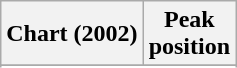<table class="wikitable sortable">
<tr>
<th align="left">Chart (2002)</th>
<th align="center">Peak<br>position</th>
</tr>
<tr>
</tr>
<tr>
</tr>
</table>
